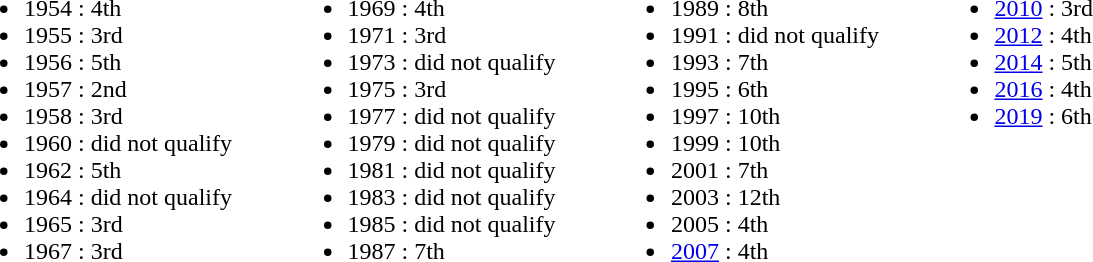<table border="0" cellpadding="2">
<tr valign="top">
<td><br><ul><li>1954 : 4th</li><li>1955 :  3rd</li><li>1956 : 5th</li><li>1957 :  2nd</li><li>1958 :  3rd</li><li>1960 : did not qualify</li><li>1962 : 5th</li><li>1964 : did not qualify</li><li>1965 :  3rd</li><li>1967 :  3rd</li></ul></td>
<td width="25"> </td>
<td valign="top"><br><ul><li>1969 : 4th</li><li>1971 :  3rd</li><li>1973 : did not qualify</li><li>1975 :  3rd</li><li>1977 : did not qualify</li><li>1979 : did not qualify</li><li>1981 : did not qualify</li><li>1983 : did not qualify</li><li>1985 : did not qualify</li><li>1987 : 7th</li></ul></td>
<td width="25"> </td>
<td valign="top"><br><ul><li>1989 : 8th</li><li>1991 : did not qualify</li><li>1993 : 7th</li><li>1995 : 6th</li><li>1997 : 10th</li><li>1999 : 10th</li><li>2001 : 7th</li><li>2003 : 12th</li><li>2005 : 4th</li><li><a href='#'>2007</a> : 4th</li></ul></td>
<td width="25"> </td>
<td valign="top"><br><ul><li><a href='#'>2010</a> :  3rd</li><li><a href='#'>2012</a> : 4th</li><li><a href='#'>2014</a> : 5th</li><li><a href='#'>2016</a> : 4th</li><li><a href='#'>2019</a> : 6th</li></ul></td>
</tr>
</table>
